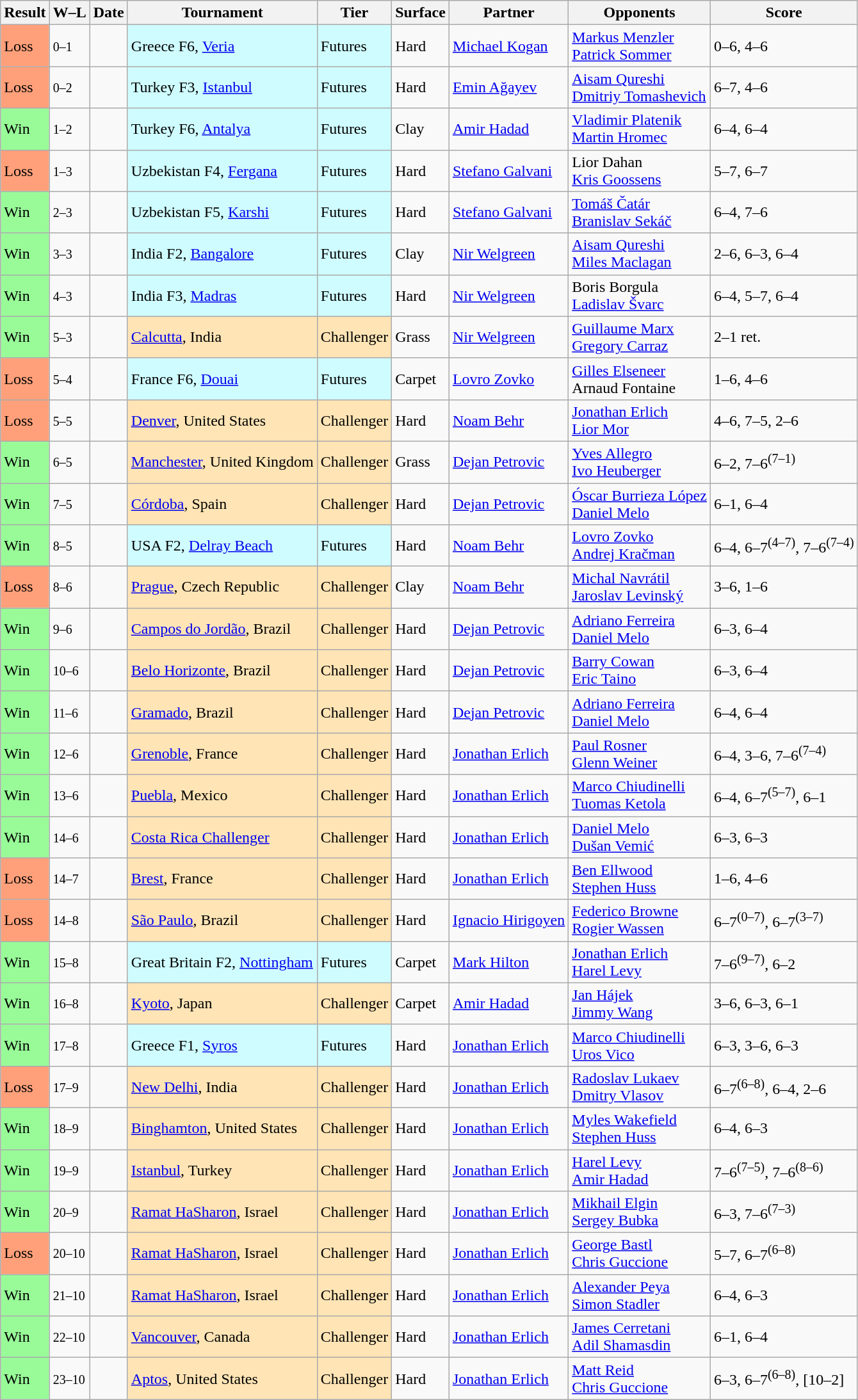<table class="sortable wikitable">
<tr>
<th>Result</th>
<th class="unsortable">W–L</th>
<th>Date</th>
<th>Tournament</th>
<th>Tier</th>
<th>Surface</th>
<th>Partner</th>
<th>Opponents</th>
<th class="unsortable">Score</th>
</tr>
<tr>
<td bgcolor=FFA07A>Loss</td>
<td><small>0–1</small></td>
<td></td>
<td style="background:#cffcff;">Greece F6, <a href='#'>Veria</a></td>
<td style="background:#cffcff;">Futures</td>
<td>Hard</td>
<td> <a href='#'>Michael Kogan</a></td>
<td> <a href='#'>Markus Menzler</a> <br>  <a href='#'>Patrick Sommer</a></td>
<td>0–6, 4–6</td>
</tr>
<tr>
<td bgcolor=FFA07A>Loss</td>
<td><small>0–2</small></td>
<td></td>
<td style="background:#cffcff;">Turkey F3, <a href='#'>Istanbul</a></td>
<td style="background:#cffcff;">Futures</td>
<td>Hard</td>
<td> <a href='#'>Emin Ağayev</a></td>
<td> <a href='#'>Aisam Qureshi</a> <br>  <a href='#'>Dmitriy Tomashevich</a></td>
<td>6–7, 4–6</td>
</tr>
<tr>
<td bgcolor=98FB98>Win</td>
<td><small>1–2</small></td>
<td></td>
<td style="background:#cffcff;">Turkey F6, <a href='#'>Antalya</a></td>
<td style="background:#cffcff;">Futures</td>
<td>Clay</td>
<td> <a href='#'>Amir Hadad</a></td>
<td> <a href='#'>Vladimir Platenik</a> <br>  <a href='#'>Martin Hromec</a></td>
<td>6–4, 6–4</td>
</tr>
<tr>
<td bgcolor=FFA07A>Loss</td>
<td><small>1–3</small></td>
<td></td>
<td style="background:#cffcff;">Uzbekistan F4, <a href='#'>Fergana</a></td>
<td style="background:#cffcff;">Futures</td>
<td>Hard</td>
<td> <a href='#'>Stefano Galvani</a></td>
<td> Lior Dahan <br>  <a href='#'>Kris Goossens</a></td>
<td>5–7, 6–7</td>
</tr>
<tr>
<td bgcolor=98FB98>Win</td>
<td><small>2–3</small></td>
<td></td>
<td style="background:#cffcff;">Uzbekistan F5, <a href='#'>Karshi</a></td>
<td style="background:#cffcff;">Futures</td>
<td>Hard</td>
<td> <a href='#'>Stefano Galvani</a></td>
<td> <a href='#'>Tomáš Čatár</a> <br>  <a href='#'>Branislav Sekáč</a></td>
<td>6–4, 7–6</td>
</tr>
<tr>
<td bgcolor=98FB98>Win</td>
<td><small>3–3</small></td>
<td></td>
<td style="background:#cffcff;">India F2, <a href='#'>Bangalore</a></td>
<td style="background:#cffcff;">Futures</td>
<td>Clay</td>
<td> <a href='#'>Nir Welgreen</a></td>
<td> <a href='#'>Aisam Qureshi</a> <br>  <a href='#'>Miles Maclagan</a></td>
<td>2–6, 6–3, 6–4</td>
</tr>
<tr>
<td bgcolor=98FB98>Win</td>
<td><small>4–3</small></td>
<td></td>
<td style="background:#cffcff;">India F3, <a href='#'>Madras</a></td>
<td style="background:#cffcff;">Futures</td>
<td>Hard</td>
<td> <a href='#'>Nir Welgreen</a></td>
<td> Boris Borgula <br>  <a href='#'>Ladislav Švarc</a></td>
<td>6–4, 5–7, 6–4</td>
</tr>
<tr>
<td bgcolor=98FB98>Win</td>
<td><small>5–3</small></td>
<td></td>
<td style="background:moccasin;"><a href='#'>Calcutta</a>, India</td>
<td style="background:moccasin;">Challenger</td>
<td>Grass</td>
<td> <a href='#'>Nir Welgreen</a></td>
<td> <a href='#'>Guillaume Marx</a> <br>  <a href='#'>Gregory Carraz</a></td>
<td>2–1 ret.</td>
</tr>
<tr>
<td bgcolor=FFA07A>Loss</td>
<td><small>5–4</small></td>
<td></td>
<td style="background:#cffcff;">France F6, <a href='#'>Douai</a></td>
<td style="background:#cffcff;">Futures</td>
<td>Carpet</td>
<td> <a href='#'>Lovro Zovko</a></td>
<td> <a href='#'>Gilles Elseneer</a> <br>  Arnaud Fontaine</td>
<td>1–6, 4–6</td>
</tr>
<tr>
<td bgcolor=FFA07A>Loss</td>
<td><small>5–5</small></td>
<td></td>
<td style="background:moccasin;"><a href='#'>Denver</a>, United States</td>
<td style="background:moccasin;">Challenger</td>
<td>Hard</td>
<td> <a href='#'>Noam Behr</a></td>
<td> <a href='#'>Jonathan Erlich</a> <br>  <a href='#'>Lior Mor</a></td>
<td>4–6, 7–5, 2–6</td>
</tr>
<tr>
<td bgcolor=98FB98>Win</td>
<td><small>6–5</small></td>
<td></td>
<td style="background:moccasin;"><a href='#'>Manchester</a>, United Kingdom</td>
<td style="background:moccasin;">Challenger</td>
<td>Grass</td>
<td> <a href='#'>Dejan Petrovic</a></td>
<td> <a href='#'>Yves Allegro</a> <br>  <a href='#'>Ivo Heuberger</a></td>
<td>6–2, 7–6<sup>(7–1)</sup></td>
</tr>
<tr>
<td bgcolor=98FB98>Win</td>
<td><small>7–5</small></td>
<td></td>
<td style="background:moccasin;"><a href='#'>Córdoba</a>, Spain</td>
<td style="background:moccasin;">Challenger</td>
<td>Hard</td>
<td> <a href='#'>Dejan Petrovic</a></td>
<td> <a href='#'>Óscar Burrieza López</a> <br>  <a href='#'>Daniel Melo</a></td>
<td>6–1, 6–4</td>
</tr>
<tr>
<td bgcolor=98FB98>Win</td>
<td><small>8–5</small></td>
<td></td>
<td style="background:#cffcff;">USA F2, <a href='#'>Delray Beach</a></td>
<td style="background:#cffcff;">Futures</td>
<td>Hard</td>
<td> <a href='#'>Noam Behr</a></td>
<td> <a href='#'>Lovro Zovko</a> <br>  <a href='#'>Andrej Kračman</a></td>
<td>6–4, 6–7<sup>(4–7)</sup>, 7–6<sup>(7–4)</sup></td>
</tr>
<tr>
<td bgcolor=FFA07A>Loss</td>
<td><small>8–6</small></td>
<td></td>
<td style="background:moccasin;"><a href='#'>Prague</a>, Czech Republic</td>
<td style="background:moccasin;">Challenger</td>
<td>Clay</td>
<td> <a href='#'>Noam Behr</a></td>
<td> <a href='#'>Michal Navrátil</a> <br>  <a href='#'>Jaroslav Levinský</a></td>
<td>3–6, 1–6</td>
</tr>
<tr>
<td bgcolor=98FB98>Win</td>
<td><small>9–6</small></td>
<td></td>
<td style="background:moccasin;"><a href='#'>Campos do Jordão</a>, Brazil</td>
<td style="background:moccasin;">Challenger</td>
<td>Hard</td>
<td> <a href='#'>Dejan Petrovic</a></td>
<td> <a href='#'>Adriano Ferreira</a> <br>  <a href='#'>Daniel Melo</a></td>
<td>6–3, 6–4</td>
</tr>
<tr>
<td bgcolor=98FB98>Win</td>
<td><small>10–6</small></td>
<td></td>
<td style="background:moccasin;"><a href='#'>Belo Horizonte</a>, Brazil</td>
<td style="background:moccasin;">Challenger</td>
<td>Hard</td>
<td> <a href='#'>Dejan Petrovic</a></td>
<td> <a href='#'>Barry Cowan</a> <br>  <a href='#'>Eric Taino</a></td>
<td>6–3, 6–4</td>
</tr>
<tr>
<td bgcolor=98FB98>Win</td>
<td><small>11–6</small></td>
<td></td>
<td style="background:moccasin;"><a href='#'>Gramado</a>, Brazil</td>
<td style="background:moccasin;">Challenger</td>
<td>Hard</td>
<td> <a href='#'>Dejan Petrovic</a></td>
<td> <a href='#'>Adriano Ferreira</a> <br>  <a href='#'>Daniel Melo</a></td>
<td>6–4, 6–4</td>
</tr>
<tr>
<td bgcolor=98FB98>Win</td>
<td><small>12–6</small></td>
<td></td>
<td style="background:moccasin;"><a href='#'>Grenoble</a>, France</td>
<td style="background:moccasin;">Challenger</td>
<td>Hard</td>
<td> <a href='#'>Jonathan Erlich</a></td>
<td> <a href='#'>Paul Rosner</a> <br>  <a href='#'>Glenn Weiner</a></td>
<td>6–4, 3–6, 7–6<sup>(7–4)</sup></td>
</tr>
<tr>
<td bgcolor=98FB98>Win</td>
<td><small>13–6</small></td>
<td></td>
<td style="background:moccasin;"><a href='#'>Puebla</a>, Mexico</td>
<td style="background:moccasin;">Challenger</td>
<td>Hard</td>
<td> <a href='#'>Jonathan Erlich</a></td>
<td> <a href='#'>Marco Chiudinelli</a> <br>  <a href='#'>Tuomas Ketola</a></td>
<td>6–4, 6–7<sup>(5–7)</sup>, 6–1</td>
</tr>
<tr>
<td bgcolor=98FB98>Win</td>
<td><small>14–6</small></td>
<td></td>
<td style="background:moccasin;"><a href='#'>Costa Rica Challenger</a></td>
<td style="background:moccasin;">Challenger</td>
<td>Hard</td>
<td> <a href='#'>Jonathan Erlich</a></td>
<td> <a href='#'>Daniel Melo</a> <br>  <a href='#'>Dušan Vemić</a></td>
<td>6–3, 6–3</td>
</tr>
<tr>
<td bgcolor=FFA07A>Loss</td>
<td><small>14–7</small></td>
<td></td>
<td style="background:moccasin;"><a href='#'>Brest</a>, France</td>
<td style="background:moccasin;">Challenger</td>
<td>Hard</td>
<td> <a href='#'>Jonathan Erlich</a></td>
<td> <a href='#'>Ben Ellwood</a> <br>  <a href='#'>Stephen Huss</a></td>
<td>1–6, 4–6</td>
</tr>
<tr>
<td bgcolor=FFA07A>Loss</td>
<td><small>14–8</small></td>
<td></td>
<td style="background:moccasin;"><a href='#'>São Paulo</a>, Brazil</td>
<td style="background:moccasin;">Challenger</td>
<td>Hard</td>
<td> <a href='#'>Ignacio Hirigoyen</a></td>
<td> <a href='#'>Federico Browne</a> <br>  <a href='#'>Rogier Wassen</a></td>
<td>6–7<sup>(0–7)</sup>, 6–7<sup>(3–7)</sup></td>
</tr>
<tr>
<td bgcolor=98FB98>Win</td>
<td><small>15–8</small></td>
<td></td>
<td style="background:#cffcff;">Great Britain F2, <a href='#'>Nottingham</a></td>
<td style="background:#cffcff;">Futures</td>
<td>Carpet</td>
<td> <a href='#'>Mark Hilton</a></td>
<td> <a href='#'>Jonathan Erlich</a> <br>  <a href='#'>Harel Levy</a></td>
<td>7–6<sup>(9–7)</sup>, 6–2</td>
</tr>
<tr>
<td bgcolor=98FB98>Win</td>
<td><small>16–8</small></td>
<td></td>
<td style="background:moccasin;"><a href='#'>Kyoto</a>, Japan</td>
<td style="background:moccasin;">Challenger</td>
<td>Carpet</td>
<td> <a href='#'>Amir Hadad</a></td>
<td> <a href='#'>Jan Hájek</a> <br>  <a href='#'>Jimmy Wang</a></td>
<td>3–6, 6–3, 6–1</td>
</tr>
<tr>
<td bgcolor=98FB98>Win</td>
<td><small>17–8</small></td>
<td></td>
<td style="background:#cffcff;">Greece F1, <a href='#'>Syros</a></td>
<td style="background:#cffcff;">Futures</td>
<td>Hard</td>
<td> <a href='#'>Jonathan Erlich</a></td>
<td> <a href='#'>Marco Chiudinelli</a> <br>  <a href='#'>Uros Vico</a></td>
<td>6–3, 3–6, 6–3</td>
</tr>
<tr>
<td bgcolor=FFA07A>Loss</td>
<td><small>17–9</small></td>
<td></td>
<td style="background:moccasin;"><a href='#'>New Delhi</a>, India</td>
<td style="background:moccasin;">Challenger</td>
<td>Hard</td>
<td> <a href='#'>Jonathan Erlich</a></td>
<td> <a href='#'>Radoslav Lukaev</a> <br>  <a href='#'>Dmitry Vlasov</a></td>
<td>6–7<sup>(6–8)</sup>, 6–4, 2–6</td>
</tr>
<tr>
<td bgcolor=98FB98>Win</td>
<td><small>18–9</small></td>
<td></td>
<td style="background:moccasin;"><a href='#'>Binghamton</a>, United States</td>
<td style="background:moccasin;">Challenger</td>
<td>Hard</td>
<td> <a href='#'>Jonathan Erlich</a></td>
<td> <a href='#'>Myles Wakefield</a> <br>  <a href='#'>Stephen Huss</a></td>
<td>6–4, 6–3</td>
</tr>
<tr>
<td bgcolor=98FB98>Win</td>
<td><small>19–9</small></td>
<td></td>
<td style="background:moccasin;"><a href='#'>Istanbul</a>, Turkey</td>
<td style="background:moccasin;">Challenger</td>
<td>Hard</td>
<td> <a href='#'>Jonathan Erlich</a></td>
<td> <a href='#'>Harel Levy</a> <br>  <a href='#'>Amir Hadad</a></td>
<td>7–6<sup>(7–5)</sup>, 7–6<sup>(8–6)</sup></td>
</tr>
<tr>
<td bgcolor=98FB98>Win</td>
<td><small>20–9</small></td>
<td></td>
<td style="background:moccasin;"><a href='#'>Ramat HaSharon</a>, Israel</td>
<td style="background:moccasin;">Challenger</td>
<td>Hard</td>
<td> <a href='#'>Jonathan Erlich</a></td>
<td> <a href='#'>Mikhail Elgin</a> <br>  <a href='#'>Sergey Bubka</a></td>
<td>6–3, 7–6<sup>(7–3)</sup></td>
</tr>
<tr>
<td bgcolor=FFA07A>Loss</td>
<td><small>20–10</small></td>
<td></td>
<td style="background:moccasin;"><a href='#'>Ramat HaSharon</a>, Israel</td>
<td style="background:moccasin;">Challenger</td>
<td>Hard</td>
<td> <a href='#'>Jonathan Erlich</a></td>
<td> <a href='#'>George Bastl</a> <br>  <a href='#'>Chris Guccione</a></td>
<td>5–7, 6–7<sup>(6–8)</sup></td>
</tr>
<tr>
<td bgcolor=98FB98>Win</td>
<td><small>21–10</small></td>
<td></td>
<td style="background:moccasin;"><a href='#'>Ramat HaSharon</a>, Israel</td>
<td style="background:moccasin;">Challenger</td>
<td>Hard</td>
<td> <a href='#'>Jonathan Erlich</a></td>
<td> <a href='#'>Alexander Peya</a> <br>  <a href='#'>Simon Stadler</a></td>
<td>6–4, 6–3</td>
</tr>
<tr>
<td bgcolor=98FB98>Win</td>
<td><small>22–10</small></td>
<td></td>
<td style="background:moccasin;"><a href='#'>Vancouver</a>, Canada</td>
<td style="background:moccasin;">Challenger</td>
<td>Hard</td>
<td> <a href='#'>Jonathan Erlich</a></td>
<td> <a href='#'>James Cerretani</a> <br>  <a href='#'>Adil Shamasdin</a></td>
<td>6–1, 6–4</td>
</tr>
<tr>
<td bgcolor=98FB98>Win</td>
<td><small>23–10</small></td>
<td></td>
<td style="background:moccasin;"><a href='#'>Aptos</a>, United States</td>
<td style="background:moccasin;">Challenger</td>
<td>Hard</td>
<td> <a href='#'>Jonathan Erlich</a></td>
<td> <a href='#'>Matt Reid</a> <br>  <a href='#'>Chris Guccione</a></td>
<td>6–3, 6–7<sup>(6–8)</sup>, [10–2]</td>
</tr>
</table>
